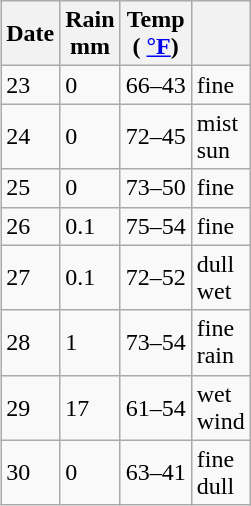<table class="wikitable" align=right style="margin:0 0 1em 1em">
<tr>
<th>Date</th>
<th>Rain<br>mm</th>
<th>Temp<br>( <a href='#'>°F</a>)</th>
<th></th>
</tr>
<tr>
<td>23</td>
<td>0</td>
<td>66–43</td>
<td>fine</td>
</tr>
<tr>
<td>24</td>
<td>0</td>
<td>72–45</td>
<td>mist<br>sun</td>
</tr>
<tr>
<td>25</td>
<td>0</td>
<td>73–50</td>
<td>fine</td>
</tr>
<tr>
<td>26</td>
<td>0.1</td>
<td>75–54</td>
<td>fine</td>
</tr>
<tr>
<td>27</td>
<td>0.1</td>
<td>72–52</td>
<td>dull<br>wet</td>
</tr>
<tr>
<td>28</td>
<td>1</td>
<td>73–54</td>
<td>fine<br>rain</td>
</tr>
<tr>
<td>29</td>
<td>17</td>
<td>61–54</td>
<td>wet<br>wind</td>
</tr>
<tr>
<td>30</td>
<td>0</td>
<td>63–41</td>
<td>fine<br>dull</td>
</tr>
</table>
